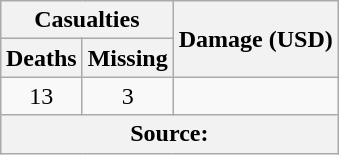<table class="wikitable" style="float:right; margin:0 0 0.5em 1em; float:right;">
<tr style="text-align:center;">
<th colspan=2><strong>Casualties</strong></th>
<th rowspan=2><strong>Damage (USD)</strong></th>
</tr>
<tr style="text-align:center;">
<th><strong>Deaths</strong></th>
<th><strong>Missing</strong></th>
</tr>
<tr style="text-align:center;">
<td>13</td>
<td>3</td>
<td></td>
</tr>
<tr style="text-align:center;">
<th colspan=4>Source:</th>
</tr>
</table>
